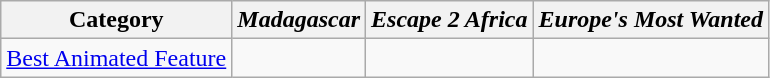<table class="wikitable">
<tr>
<th>Category</th>
<th><em>Madagascar</em></th>
<th><em>Escape 2 Africa</em></th>
<th><em>Europe's Most Wanted</em></th>
</tr>
<tr>
<td><a href='#'>Best Animated Feature</a></td>
<td></td>
<td></td>
<td></td>
</tr>
</table>
